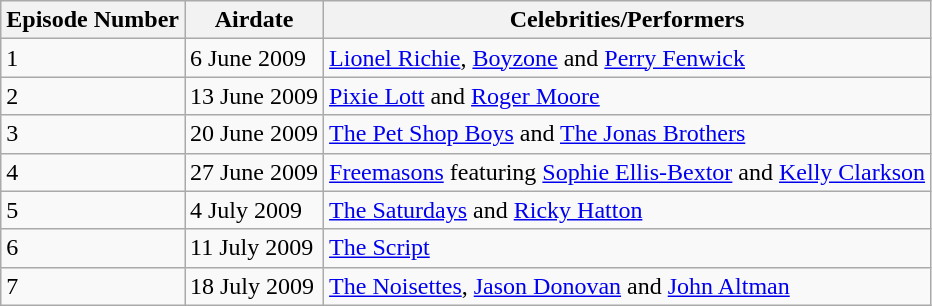<table class="wikitable" border="1">
<tr>
<th>Episode Number</th>
<th>Airdate</th>
<th>Celebrities/Performers</th>
</tr>
<tr>
<td>1</td>
<td>6 June 2009</td>
<td><a href='#'>Lionel Richie</a>, <a href='#'>Boyzone</a> and <a href='#'>Perry Fenwick</a></td>
</tr>
<tr>
<td>2</td>
<td>13 June 2009</td>
<td><a href='#'>Pixie Lott</a> and <a href='#'>Roger Moore</a></td>
</tr>
<tr>
<td>3</td>
<td>20 June 2009</td>
<td><a href='#'>The Pet Shop Boys</a> and <a href='#'>The Jonas Brothers</a></td>
</tr>
<tr>
<td>4</td>
<td>27 June 2009</td>
<td><a href='#'>Freemasons</a> featuring <a href='#'>Sophie Ellis-Bextor</a> and <a href='#'>Kelly Clarkson</a></td>
</tr>
<tr>
<td>5</td>
<td>4 July 2009</td>
<td><a href='#'>The Saturdays</a> and <a href='#'>Ricky Hatton</a></td>
</tr>
<tr>
<td>6</td>
<td>11 July 2009</td>
<td><a href='#'>The Script</a></td>
</tr>
<tr>
<td>7</td>
<td>18 July 2009</td>
<td><a href='#'>The Noisettes</a>, <a href='#'>Jason Donovan</a> and <a href='#'>John Altman</a></td>
</tr>
</table>
